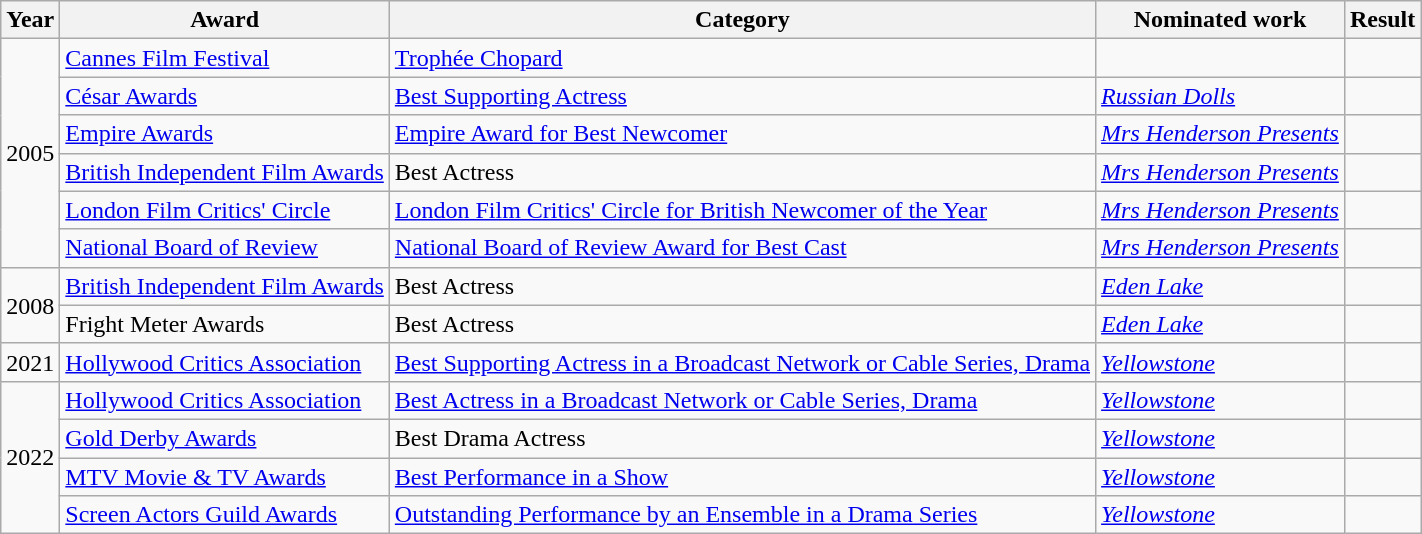<table class="wikitable sortable">
<tr>
<th>Year</th>
<th>Award</th>
<th>Category</th>
<th>Nominated work</th>
<th>Result</th>
</tr>
<tr>
<td rowspan="6">2005</td>
<td><a href='#'>Cannes Film Festival</a></td>
<td><a href='#'>Trophée Chopard</a></td>
<td></td>
<td></td>
</tr>
<tr>
<td><a href='#'>César Awards</a></td>
<td><a href='#'>Best Supporting Actress</a></td>
<td><em><a href='#'>Russian Dolls</a></em></td>
<td></td>
</tr>
<tr>
<td><a href='#'>Empire Awards</a></td>
<td><a href='#'>Empire Award for Best Newcomer</a></td>
<td><em><a href='#'>Mrs Henderson Presents</a></em></td>
<td></td>
</tr>
<tr>
<td><a href='#'>British Independent Film Awards</a></td>
<td>Best Actress</td>
<td><em><a href='#'>Mrs Henderson Presents</a></em></td>
<td></td>
</tr>
<tr>
<td><a href='#'>London Film Critics' Circle</a></td>
<td><a href='#'>London Film Critics' Circle for British Newcomer of the Year</a></td>
<td><em><a href='#'>Mrs Henderson Presents</a></em></td>
<td></td>
</tr>
<tr>
<td><a href='#'>National Board of Review</a></td>
<td><a href='#'>National Board of Review Award for Best Cast</a></td>
<td><em><a href='#'>Mrs Henderson Presents</a></em></td>
<td></td>
</tr>
<tr>
<td rowspan="2">2008</td>
<td><a href='#'>British Independent Film Awards</a></td>
<td>Best Actress</td>
<td><em><a href='#'>Eden Lake</a></em></td>
<td></td>
</tr>
<tr>
<td>Fright Meter Awards</td>
<td>Best Actress</td>
<td><em><a href='#'>Eden Lake</a></em></td>
<td></td>
</tr>
<tr>
<td>2021</td>
<td><a href='#'>Hollywood Critics Association</a></td>
<td><a href='#'>Best Supporting Actress in a Broadcast Network or Cable Series, Drama</a></td>
<td><em><a href='#'>Yellowstone</a></em></td>
<td></td>
</tr>
<tr>
<td rowspan="4">2022</td>
<td><a href='#'>Hollywood Critics Association</a></td>
<td><a href='#'>Best Actress in a Broadcast Network or Cable Series, Drama</a></td>
<td><em><a href='#'>Yellowstone</a></em></td>
<td></td>
</tr>
<tr>
<td><a href='#'>Gold Derby Awards</a></td>
<td>Best Drama Actress</td>
<td><em><a href='#'>Yellowstone</a></em></td>
<td></td>
</tr>
<tr>
<td><a href='#'>MTV Movie & TV Awards</a></td>
<td><a href='#'>Best Performance in a Show</a></td>
<td><em><a href='#'>Yellowstone</a></em></td>
<td></td>
</tr>
<tr>
<td><a href='#'>Screen Actors Guild Awards</a></td>
<td><a href='#'>Outstanding Performance by an Ensemble in a Drama Series</a></td>
<td><em><a href='#'>Yellowstone</a></em></td>
<td></td>
</tr>
</table>
